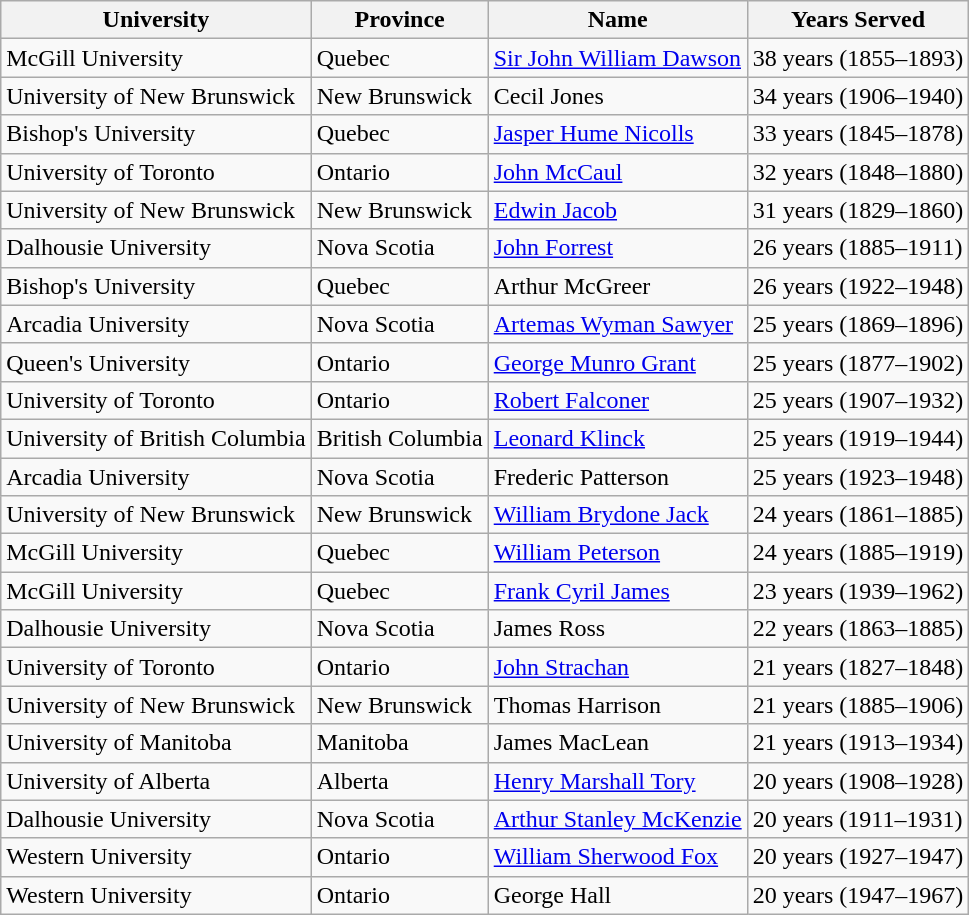<table class="wikitable sortable" style="text-align:left;">
<tr>
<th>University</th>
<th>Province</th>
<th>Name</th>
<th>Years Served</th>
</tr>
<tr>
<td>McGill University</td>
<td>Quebec</td>
<td><a href='#'>Sir John William Dawson</a></td>
<td>38 years (1855–1893)</td>
</tr>
<tr>
<td>University of New Brunswick</td>
<td>New Brunswick</td>
<td>Cecil Jones</td>
<td>34 years (1906–1940)</td>
</tr>
<tr>
<td>Bishop's University</td>
<td>Quebec</td>
<td><a href='#'>Jasper Hume Nicolls</a></td>
<td>33 years (1845–1878)</td>
</tr>
<tr>
<td>University of Toronto</td>
<td>Ontario</td>
<td><a href='#'>John McCaul</a></td>
<td>32 years (1848–1880)</td>
</tr>
<tr>
<td>University of New Brunswick</td>
<td>New Brunswick</td>
<td><a href='#'>Edwin Jacob</a></td>
<td>31 years (1829–1860)</td>
</tr>
<tr>
<td>Dalhousie University</td>
<td>Nova Scotia</td>
<td><a href='#'>John Forrest</a></td>
<td>26 years (1885–1911)</td>
</tr>
<tr>
<td>Bishop's University</td>
<td>Quebec</td>
<td>Arthur McGreer</td>
<td>26 years (1922–1948)</td>
</tr>
<tr>
<td>Arcadia University</td>
<td>Nova Scotia</td>
<td><a href='#'>Artemas Wyman Sawyer</a></td>
<td>25 years (1869–1896)</td>
</tr>
<tr>
<td>Queen's University</td>
<td>Ontario</td>
<td><a href='#'>George Munro Grant</a></td>
<td>25 years (1877–1902)</td>
</tr>
<tr>
<td>University of Toronto</td>
<td>Ontario</td>
<td><a href='#'>Robert Falconer</a></td>
<td>25 years (1907–1932)</td>
</tr>
<tr>
<td>University of British Columbia</td>
<td>British Columbia</td>
<td><a href='#'>Leonard Klinck</a></td>
<td>25 years (1919–1944)</td>
</tr>
<tr>
<td>Arcadia University</td>
<td>Nova Scotia</td>
<td>Frederic Patterson</td>
<td>25 years (1923–1948)</td>
</tr>
<tr>
<td>University of New Brunswick</td>
<td>New Brunswick</td>
<td><a href='#'>William Brydone Jack</a></td>
<td>24 years (1861–1885)</td>
</tr>
<tr>
<td>McGill University</td>
<td>Quebec</td>
<td><a href='#'>William Peterson</a></td>
<td>24 years (1885–1919)</td>
</tr>
<tr>
<td>McGill University</td>
<td>Quebec</td>
<td><a href='#'>Frank Cyril James</a></td>
<td>23 years (1939–1962)</td>
</tr>
<tr>
<td>Dalhousie University</td>
<td>Nova Scotia</td>
<td>James Ross</td>
<td>22 years (1863–1885)</td>
</tr>
<tr>
<td>University of Toronto</td>
<td>Ontario</td>
<td><a href='#'>John Strachan</a></td>
<td>21 years (1827–1848)</td>
</tr>
<tr>
<td>University of New Brunswick</td>
<td>New Brunswick</td>
<td>Thomas Harrison</td>
<td>21 years (1885–1906)</td>
</tr>
<tr>
<td>University of Manitoba</td>
<td>Manitoba</td>
<td>James MacLean</td>
<td>21 years (1913–1934)</td>
</tr>
<tr>
<td>University of Alberta</td>
<td>Alberta</td>
<td><a href='#'>Henry Marshall Tory</a></td>
<td>20 years (1908–1928)</td>
</tr>
<tr>
<td>Dalhousie University</td>
<td>Nova Scotia</td>
<td><a href='#'>Arthur Stanley McKenzie</a></td>
<td>20 years (1911–1931)</td>
</tr>
<tr>
<td>Western University</td>
<td>Ontario</td>
<td><a href='#'>William Sherwood Fox</a></td>
<td>20 years (1927–1947)</td>
</tr>
<tr>
<td>Western University</td>
<td>Ontario</td>
<td>George Hall</td>
<td>20 years (1947–1967)</td>
</tr>
</table>
